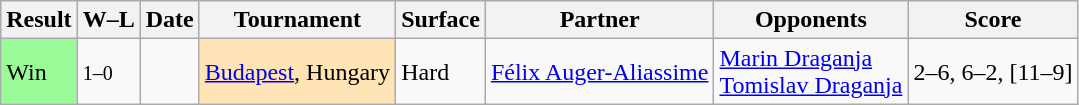<table class="wikitable">
<tr>
<th>Result</th>
<th class="unsortable">W–L</th>
<th>Date</th>
<th>Tournament</th>
<th>Surface</th>
<th>Partner</th>
<th>Opponents</th>
<th class="unsortable">Score</th>
</tr>
<tr>
<td bgcolor="98fb98">Win</td>
<td><small>1–0</small></td>
<td><a href='#'></a></td>
<td bgcolor=moccasin><a href='#'>Budapest</a>, Hungary</td>
<td>Hard</td>
<td> <a href='#'>Félix Auger-Aliassime</a></td>
<td> <a href='#'>Marin Draganja</a> <br> <a href='#'>Tomislav Draganja</a></td>
<td>2–6, 6–2, [11–9]</td>
</tr>
</table>
